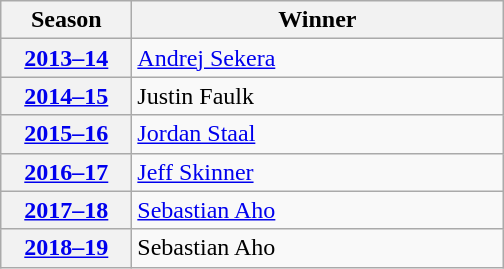<table class="wikitable">
<tr>
<th scope="col" style="width:5em">Season</th>
<th scope="col" style="width:15em">Winner</th>
</tr>
<tr>
<th scope="row"><a href='#'>2013–14</a></th>
<td><a href='#'>Andrej Sekera</a></td>
</tr>
<tr>
<th scope="row"><a href='#'>2014–15</a></th>
<td>Justin Faulk</td>
</tr>
<tr>
<th scope="row"><a href='#'>2015–16</a></th>
<td><a href='#'>Jordan Staal</a></td>
</tr>
<tr>
<th scope="row"><a href='#'>2016–17</a></th>
<td><a href='#'>Jeff Skinner</a></td>
</tr>
<tr>
<th scope="row"><a href='#'>2017–18</a></th>
<td><a href='#'>Sebastian Aho</a></td>
</tr>
<tr>
<th scope="row"><a href='#'>2018–19</a></th>
<td>Sebastian Aho</td>
</tr>
</table>
